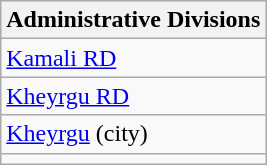<table class="wikitable">
<tr>
<th>Administrative Divisions</th>
</tr>
<tr>
<td><a href='#'>Kamali RD</a></td>
</tr>
<tr>
<td><a href='#'>Kheyrgu RD</a></td>
</tr>
<tr>
<td><a href='#'>Kheyrgu</a> (city)</td>
</tr>
<tr>
<td colspan=1></td>
</tr>
</table>
